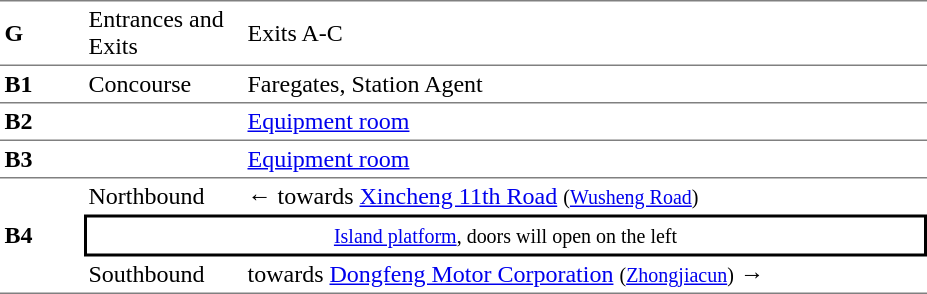<table table border=0 cellspacing=0 cellpadding=3>
<tr>
<td style="border-top:solid 1px gray;border-bottom:solid 1px gray;" width=50><strong>G</strong></td>
<td style="border-top:solid 1px gray;border-bottom:solid 1px gray;" width=100>Entrances and Exits</td>
<td style="border-top:solid 1px gray;border-bottom:solid 1px gray;" width=450>Exits A-C</td>
</tr>
<tr>
<td style="border-top:solid 0px gray;border-bottom:solid 1px gray;" width=50><strong>B1</strong></td>
<td style="border-top:solid 0px gray;border-bottom:solid 1px gray;" width=100>Concourse</td>
<td style="border-top:solid 0px gray;border-bottom:solid 1px gray;" width=450>Faregates, Station Agent</td>
</tr>
<tr>
<td style="border-top:solid 0px gray;border-bottom:solid 1px gray;" width=50><strong>B2</strong></td>
<td style="border-top:solid 0px gray;border-bottom:solid 1px gray;" width=100></td>
<td style="border-top:solid 0px gray;border-bottom:solid 1px gray;" width=450><a href='#'>Equipment room</a></td>
</tr>
<tr>
<td style="border-top:solid 0px gray;border-bottom:solid 1px gray;" width=50><strong>B3</strong></td>
<td style="border-top:solid 0px gray;border-bottom:solid 1px gray;" width=100></td>
<td style="border-top:solid 0px gray;border-bottom:solid 1px gray;" width=450><a href='#'>Equipment room</a></td>
</tr>
<tr>
<td style="border-bottom:solid 1px gray;" rowspan=3><strong>B4</strong></td>
<td>Northbound</td>
<td>←  towards <a href='#'>Xincheng 11th Road</a> <small>(<a href='#'>Wusheng Road</a>)</small></td>
</tr>
<tr>
<td style="border-right:solid 2px black;border-left:solid 2px black;border-top:solid 2px black;border-bottom:solid 2px black;text-align:center;" colspan=2><small><a href='#'>Island platform</a>, doors will open on the left</small></td>
</tr>
<tr>
<td style="border-bottom:solid 1px gray;">Southbound</td>
<td style="border-bottom:solid 1px gray;"> towards <a href='#'>Dongfeng Motor Corporation</a> <small>(<a href='#'>Zhongjiacun</a>)</small> →</td>
</tr>
</table>
